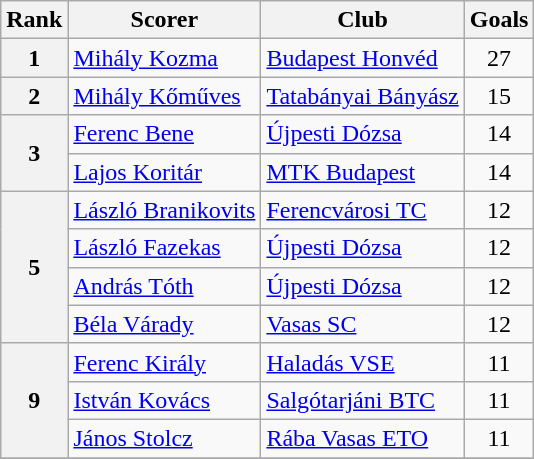<table class="wikitable" style="text-align:center">
<tr>
<th>Rank</th>
<th>Scorer</th>
<th>Club</th>
<th>Goals</th>
</tr>
<tr>
<th rowspan="1">1</th>
<td align=left> <a href='#'>Mihály Kozma</a></td>
<td align=left><a href='#'>Budapest Honvéd</a></td>
<td>27</td>
</tr>
<tr>
<th rowspan="1">2</th>
<td align=left> <a href='#'>Mihály Kőműves</a></td>
<td align=left><a href='#'>Tatabányai Bányász</a></td>
<td>15</td>
</tr>
<tr>
<th rowspan="2">3</th>
<td align=left> <a href='#'>Ferenc Bene</a></td>
<td align=left><a href='#'>Újpesti Dózsa</a></td>
<td>14</td>
</tr>
<tr>
<td align=left> <a href='#'>Lajos Koritár</a></td>
<td align=left><a href='#'>MTK Budapest</a></td>
<td>14</td>
</tr>
<tr>
<th rowspan="4">5</th>
<td align=left> <a href='#'>László Branikovits</a></td>
<td align=left><a href='#'>Ferencvárosi TC</a></td>
<td>12</td>
</tr>
<tr>
<td align=left> <a href='#'>László Fazekas</a></td>
<td align=left><a href='#'>Újpesti Dózsa</a></td>
<td>12</td>
</tr>
<tr>
<td align=left> <a href='#'>András Tóth</a></td>
<td align=left><a href='#'>Újpesti Dózsa</a></td>
<td>12</td>
</tr>
<tr>
<td align=left> <a href='#'>Béla Várady</a></td>
<td align=left><a href='#'>Vasas SC</a></td>
<td>12</td>
</tr>
<tr>
<th rowspan="3">9</th>
<td align=left> <a href='#'>Ferenc Király</a></td>
<td align=left><a href='#'>Haladás VSE</a></td>
<td>11</td>
</tr>
<tr>
<td align=left> <a href='#'>István Kovács</a></td>
<td align=left><a href='#'>Salgótarjáni BTC</a></td>
<td>11</td>
</tr>
<tr>
<td align=left> <a href='#'>János Stolcz</a></td>
<td align=left><a href='#'>Rába Vasas ETO</a></td>
<td>11</td>
</tr>
<tr>
</tr>
</table>
